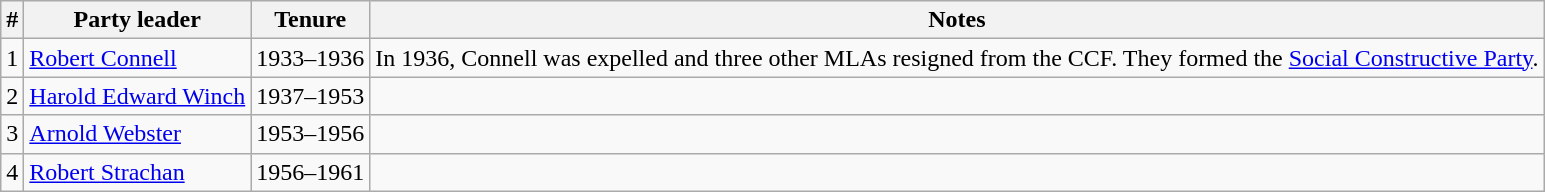<table class="wikitable">
<tr>
<th>#</th>
<th>Party leader</th>
<th>Tenure</th>
<th>Notes</th>
</tr>
<tr>
<td>1</td>
<td><a href='#'>Robert Connell</a></td>
<td>1933–1936</td>
<td>In 1936, Connell was expelled and three other MLAs resigned from the CCF. They formed the <a href='#'>Social Constructive Party</a>.</td>
</tr>
<tr>
<td>2</td>
<td><a href='#'>Harold Edward Winch</a></td>
<td>1937–1953</td>
<td></td>
</tr>
<tr>
<td>3</td>
<td><a href='#'>Arnold Webster</a></td>
<td>1953–1956</td>
<td></td>
</tr>
<tr>
<td>4</td>
<td><a href='#'>Robert Strachan</a></td>
<td>1956–1961</td>
<td></td>
</tr>
</table>
